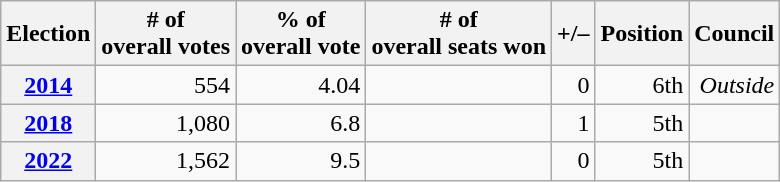<table class="wikitable" style="text-align: right;">
<tr>
<th>Election</th>
<th># of<br>overall votes</th>
<th>% of<br>overall vote</th>
<th># of<br>overall seats won</th>
<th>+/–</th>
<th>Position</th>
<th>Council</th>
</tr>
<tr>
<th><a href='#'>2014</a></th>
<td> 554</td>
<td> 4.04</td>
<td></td>
<td> 0</td>
<td> 6th</td>
<td><em>Outside</em></td>
</tr>
<tr>
<th><a href='#'>2018</a></th>
<td> 1,080</td>
<td> 6.8</td>
<td></td>
<td> 1</td>
<td> 5th</td>
<td></td>
</tr>
<tr>
<th><a href='#'>2022</a></th>
<td> 1,562</td>
<td> 9.5</td>
<td></td>
<td> 0</td>
<td> 5th</td>
<td></td>
</tr>
</table>
